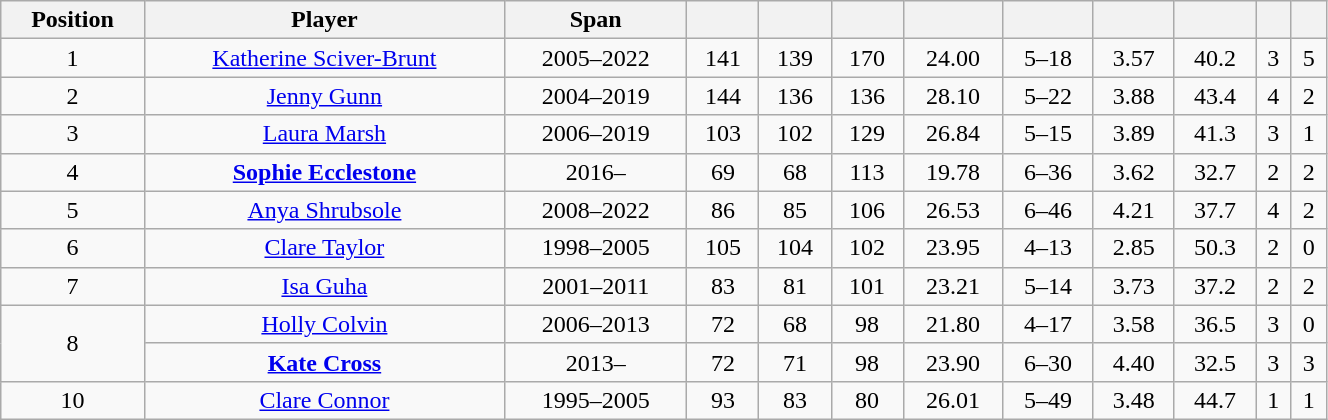<table class="wikitable" style="text-align: center; width:70%">
<tr>
<th>Position</th>
<th>Player</th>
<th>Span</th>
<th></th>
<th></th>
<th></th>
<th></th>
<th></th>
<th></th>
<th></th>
<th></th>
<th></th>
</tr>
<tr>
<td>1</td>
<td><a href='#'>Katherine Sciver-Brunt</a></td>
<td>2005–2022</td>
<td>141</td>
<td>139</td>
<td>170</td>
<td>24.00</td>
<td>5–18</td>
<td>3.57</td>
<td>40.2</td>
<td>3</td>
<td>5</td>
</tr>
<tr>
<td>2</td>
<td><a href='#'>Jenny Gunn</a></td>
<td>2004–2019</td>
<td>144</td>
<td>136</td>
<td>136</td>
<td>28.10</td>
<td>5–22</td>
<td>3.88</td>
<td>43.4</td>
<td>4</td>
<td>2</td>
</tr>
<tr>
<td>3</td>
<td><a href='#'>Laura Marsh</a></td>
<td>2006–2019</td>
<td>103</td>
<td>102</td>
<td>129</td>
<td>26.84</td>
<td>5–15</td>
<td>3.89</td>
<td>41.3</td>
<td>3</td>
<td>1</td>
</tr>
<tr>
<td>4</td>
<td><strong><a href='#'>Sophie Ecclestone</a></strong></td>
<td>2016–</td>
<td>69</td>
<td>68</td>
<td>113</td>
<td>19.78</td>
<td>6–36</td>
<td>3.62</td>
<td>32.7</td>
<td>2</td>
<td>2</td>
</tr>
<tr>
<td>5</td>
<td><a href='#'>Anya Shrubsole</a></td>
<td>2008–2022</td>
<td>86</td>
<td>85</td>
<td>106</td>
<td>26.53</td>
<td>6–46</td>
<td>4.21</td>
<td>37.7</td>
<td>4</td>
<td>2</td>
</tr>
<tr>
<td>6</td>
<td><a href='#'>Clare Taylor</a></td>
<td>1998–2005</td>
<td>105</td>
<td>104</td>
<td>102</td>
<td>23.95</td>
<td>4–13</td>
<td>2.85</td>
<td>50.3</td>
<td>2</td>
<td>0</td>
</tr>
<tr>
<td>7</td>
<td><a href='#'>Isa Guha</a></td>
<td>2001–2011</td>
<td>83</td>
<td>81</td>
<td>101</td>
<td>23.21</td>
<td>5–14</td>
<td>3.73</td>
<td>37.2</td>
<td>2</td>
<td>2</td>
</tr>
<tr>
<td rowspan="2">8</td>
<td><a href='#'>Holly Colvin</a></td>
<td>2006–2013</td>
<td>72</td>
<td>68</td>
<td>98</td>
<td>21.80</td>
<td>4–17</td>
<td>3.58</td>
<td>36.5</td>
<td>3</td>
<td>0</td>
</tr>
<tr>
<td><strong><a href='#'>Kate Cross</a></strong></td>
<td>2013–</td>
<td>72</td>
<td>71</td>
<td>98</td>
<td>23.90</td>
<td>6–30</td>
<td>4.40</td>
<td>32.5</td>
<td>3</td>
<td>3</td>
</tr>
<tr>
<td>10</td>
<td><a href='#'>Clare Connor</a></td>
<td>1995–2005</td>
<td>93</td>
<td>83</td>
<td>80</td>
<td>26.01</td>
<td>5–49</td>
<td>3.48</td>
<td>44.7</td>
<td>1</td>
<td>1</td>
</tr>
</table>
